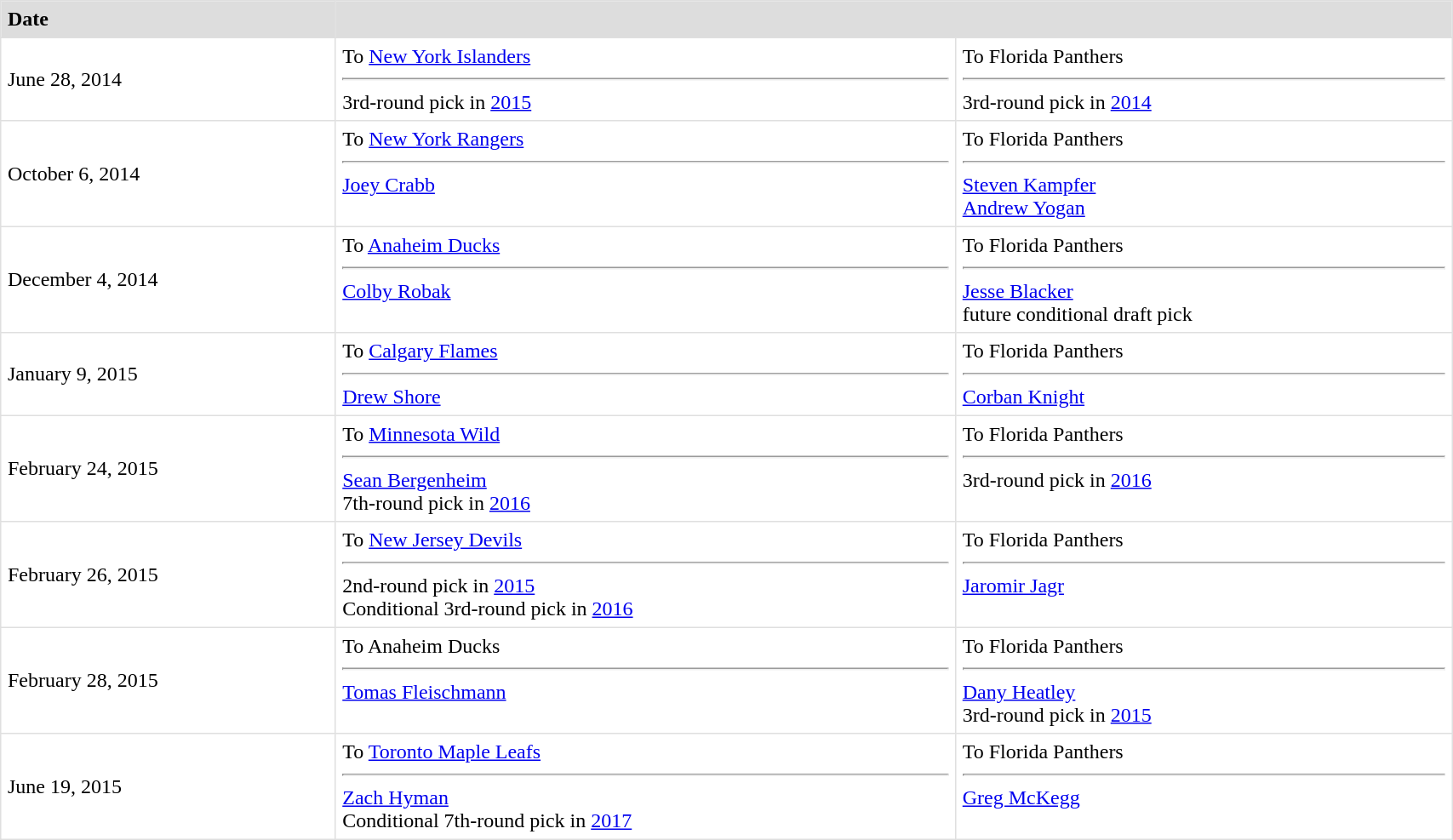<table border=1 style="border-collapse:collapse" bordercolor="#DFDFDF" cellpadding="5" width=90%>
<tr bgcolor="#dddddd">
<td><strong>Date</strong></td>
<th colspan="2"></th>
</tr>
<tr>
<td>June 28, 2014</td>
<td valign="top">To <a href='#'>New York Islanders</a><hr>3rd-round pick in <a href='#'>2015</a></td>
<td valign="top">To Florida Panthers <hr>3rd-round pick in <a href='#'>2014</a></td>
</tr>
<tr>
<td>October 6, 2014</td>
<td valign="top">To <a href='#'>New York Rangers</a><hr><a href='#'>Joey Crabb</a></td>
<td valign="top">To Florida Panthers <hr><a href='#'>Steven Kampfer</a><br><a href='#'>Andrew Yogan</a></td>
</tr>
<tr>
<td>December 4, 2014</td>
<td valign="top">To <a href='#'>Anaheim Ducks</a><hr><a href='#'>Colby Robak</a></td>
<td valign="top">To Florida Panthers <hr><a href='#'>Jesse Blacker</a><br>future conditional draft pick</td>
</tr>
<tr>
<td>January 9, 2015</td>
<td valign="top">To <a href='#'>Calgary Flames</a><hr><a href='#'>Drew Shore</a></td>
<td valign="top">To Florida Panthers <hr><a href='#'>Corban Knight</a></td>
</tr>
<tr>
<td>February 24, 2015</td>
<td valign="top">To <a href='#'>Minnesota Wild</a><hr><a href='#'>Sean Bergenheim</a><br>7th-round pick in <a href='#'>2016</a></td>
<td valign="top">To Florida Panthers <hr>3rd-round pick in <a href='#'>2016</a></td>
</tr>
<tr>
<td>February 26, 2015</td>
<td valign="top">To <a href='#'>New Jersey Devils</a><hr>2nd-round pick in <a href='#'>2015</a><br>Conditional 3rd-round pick in <a href='#'>2016</a></td>
<td valign="top">To Florida Panthers <hr><a href='#'>Jaromir Jagr</a></td>
</tr>
<tr>
<td>February 28, 2015</td>
<td valign="top">To Anaheim Ducks<hr><a href='#'>Tomas Fleischmann</a></td>
<td valign="top">To Florida Panthers <hr><a href='#'>Dany Heatley</a><br>3rd-round pick in <a href='#'>2015</a></td>
</tr>
<tr>
<td>June 19, 2015<br></td>
<td valign="top">To <a href='#'>Toronto Maple Leafs</a><hr><a href='#'>Zach Hyman</a><br>Conditional 7th-round pick in <a href='#'>2017</a></td>
<td valign="top">To Florida Panthers<hr><a href='#'>Greg McKegg</a></td>
</tr>
</table>
